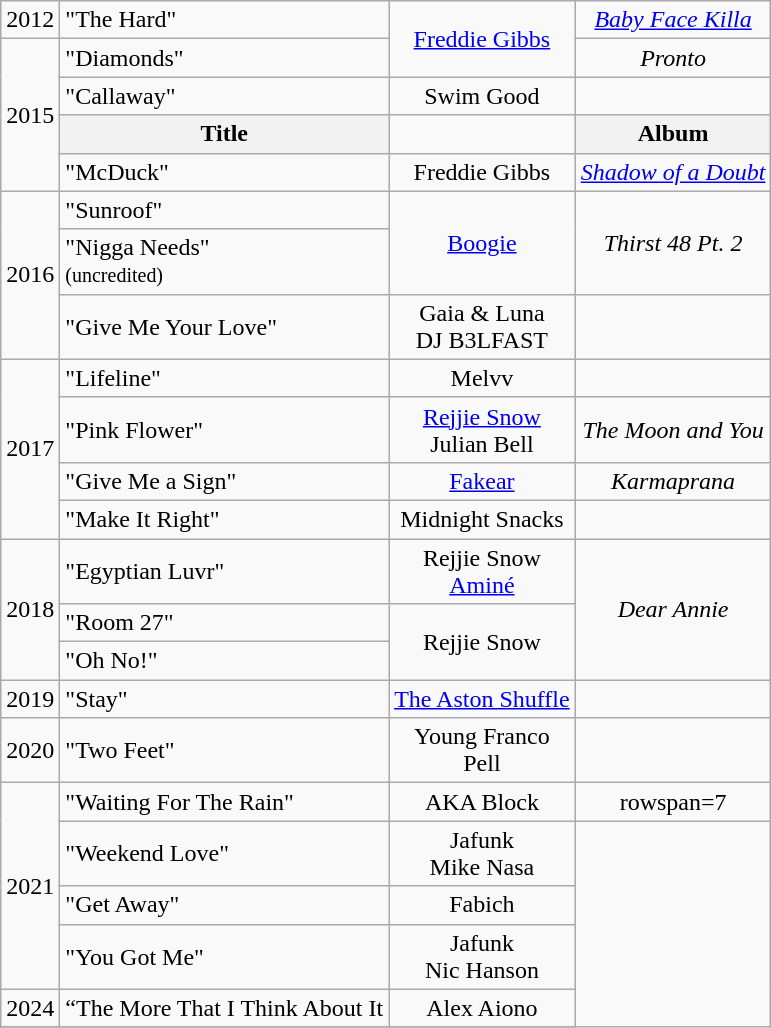<table class="wikitable plainrowheaders" style="text-align:center;">
<tr>
<td>2012</td>
<td align=left>"The Hard"</td>
<td rowspan=2><a href='#'>Freddie Gibbs</a></td>
<td><em><a href='#'>Baby Face Killa</a></em></td>
</tr>
<tr>
<td rowspan="4">2015</td>
<td align=left>"Diamonds"</td>
<td><em>Pronto</em></td>
</tr>
<tr>
<td align=left>"Callaway"</td>
<td>Swim Good</td>
<td></td>
</tr>
<tr>
<th rowspan="1">Title</th>
<td></td>
<th rowspan="1">Album</th>
</tr>
<tr>
<td align=left>"McDuck"</td>
<td>Freddie Gibbs</td>
<td><em><a href='#'>Shadow of a Doubt</a></em></td>
</tr>
<tr>
<td rowspan=3>2016</td>
<td align=left>"Sunroof"</td>
<td rowspan=2><a href='#'>Boogie</a></td>
<td rowspan=2><em>Thirst 48 Pt. 2</em></td>
</tr>
<tr>
<td align=left>"Nigga Needs" <br><small>(uncredited)</small></td>
</tr>
<tr>
<td align=left>"Give Me Your Love"</td>
<td>Gaia & Luna <br> DJ B3LFAST</td>
<td></td>
</tr>
<tr>
<td rowspan=4>2017</td>
<td align=left>"Lifeline"</td>
<td>Melvv</td>
<td></td>
</tr>
<tr>
<td align=left>"Pink Flower"</td>
<td><a href='#'>Rejjie Snow</a> <br> Julian Bell</td>
<td><em>The Moon and You</em></td>
</tr>
<tr>
<td align=left>"Give Me a Sign"</td>
<td><a href='#'>Fakear</a></td>
<td><em>Karmaprana</em></td>
</tr>
<tr>
<td align=left>"Make It Right"</td>
<td>Midnight Snacks</td>
<td></td>
</tr>
<tr>
<td rowspan=3>2018</td>
<td align=left>"Egyptian Luvr"</td>
<td>Rejjie Snow <br> <a href='#'>Aminé</a></td>
<td rowspan=3><em>Dear Annie</em></td>
</tr>
<tr>
<td align=left>"Room 27"</td>
<td rowspan=2>Rejjie Snow</td>
</tr>
<tr>
<td align=left>"Oh No!"</td>
</tr>
<tr>
<td>2019</td>
<td align="left">"Stay"</td>
<td><a href='#'>The Aston Shuffle</a></td>
<td></td>
</tr>
<tr>
<td>2020</td>
<td align="left">"Two Feet"</td>
<td>Young Franco <br> Pell</td>
<td></td>
</tr>
<tr>
<td rowspan=4>2021</td>
<td align="left">"Waiting For The Rain"</td>
<td>AKA Block</td>
<td>rowspan=7 </td>
</tr>
<tr ! scope="row"|>
<td align=left>"Weekend Love"</td>
<td>Jafunk <br> Mike Nasa</td>
</tr>
<tr ! scope="row"|>
<td align=left>"Get Away"</td>
<td>Fabich</td>
</tr>
<tr>
<td align=left>"You Got Me"</td>
<td>Jafunk <br> Nic Hanson</td>
</tr>
<tr>
<td>2024</td>
<td>“The More That I Think About It</td>
<td>Alex Aiono</td>
</tr>
<tr>
</tr>
<tr>
</tr>
</table>
